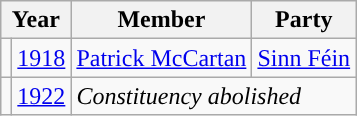<table class="wikitable">
<tr>
<th colspan=2>Year</th>
<th>Member</th>
<th>Party</th>
</tr>
<tr>
<td style="color:inherit;background-color: "></td>
<td><a href='#'>1918</a></td>
<td><a href='#'>Patrick McCartan</a></td>
<td><a href='#'>Sinn Féin</a></td>
</tr>
<tr>
<td></td>
<td><a href='#'>1922</a></td>
<td colspan="2"><em>Constituency abolished</em></td>
</tr>
</table>
